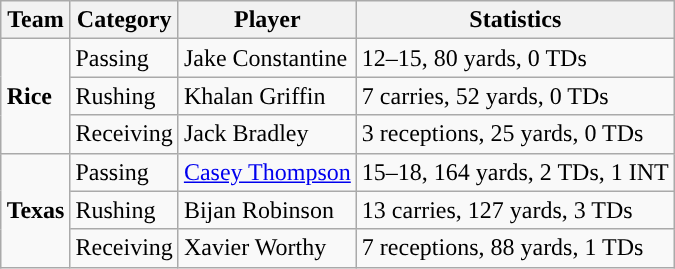<table class="wikitable" style="float: right;">
<tr>
<th>Team</th>
<th>Category</th>
<th>Player</th>
<th>Statistics</th>
</tr>
<tr>
<td rowspan=3><strong>Rice</strong></td>
<td>Passing</td>
<td>Jake Constantine</td>
<td>12–15, 80 yards, 0 TDs</td>
</tr>
<tr>
<td>Rushing</td>
<td>Khalan Griffin</td>
<td>7 carries, 52 yards, 0 TDs</td>
</tr>
<tr>
<td>Receiving</td>
<td>Jack Bradley</td>
<td>3 receptions, 25 yards, 0 TDs</td>
</tr>
<tr>
<td rowspan=3><strong>Texas</strong></td>
<td>Passing</td>
<td><a href='#'>Casey Thompson</a></td>
<td>15–18, 164 yards, 2 TDs, 1 INT</td>
</tr>
<tr>
<td>Rushing</td>
<td>Bijan Robinson</td>
<td>13 carries, 127 yards, 3 TDs</td>
</tr>
<tr>
<td>Receiving</td>
<td>Xavier Worthy</td>
<td>7 receptions, 88 yards, 1 TDs</td>
</tr>
</table>
